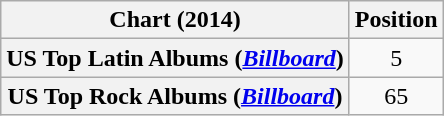<table class="wikitable sortable plainrowheaders" style="text-align:center">
<tr>
<th scope="col">Chart (2014)</th>
<th scope="col">Position</th>
</tr>
<tr>
<th scope="row">US Top Latin Albums (<em><a href='#'>Billboard</a></em>)</th>
<td>5</td>
</tr>
<tr>
<th scope="row">US Top Rock Albums (<em><a href='#'>Billboard</a></em>)</th>
<td>65</td>
</tr>
</table>
